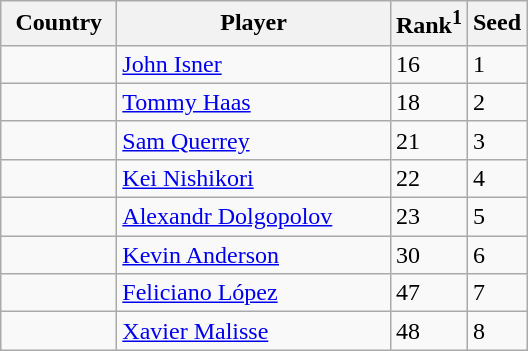<table class="sortable wikitable">
<tr>
<th width="70">Country</th>
<th width="175">Player</th>
<th>Rank<sup>1</sup></th>
<th>Seed</th>
</tr>
<tr>
<td></td>
<td><a href='#'>John Isner</a></td>
<td>16</td>
<td>1</td>
</tr>
<tr>
<td></td>
<td><a href='#'>Tommy Haas</a></td>
<td>18</td>
<td>2</td>
</tr>
<tr>
<td></td>
<td><a href='#'>Sam Querrey</a></td>
<td>21</td>
<td>3</td>
</tr>
<tr>
<td></td>
<td><a href='#'>Kei Nishikori</a></td>
<td>22</td>
<td>4</td>
</tr>
<tr>
<td></td>
<td><a href='#'>Alexandr Dolgopolov</a></td>
<td>23</td>
<td>5</td>
</tr>
<tr>
<td></td>
<td><a href='#'>Kevin Anderson</a></td>
<td>30</td>
<td>6</td>
</tr>
<tr>
<td></td>
<td><a href='#'>Feliciano López</a></td>
<td>47</td>
<td>7</td>
</tr>
<tr>
<td></td>
<td><a href='#'>Xavier Malisse</a></td>
<td>48</td>
<td>8</td>
</tr>
</table>
